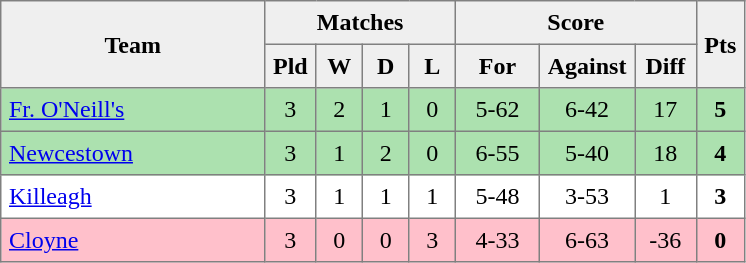<table style=border-collapse:collapse border=1 cellspacing=0 cellpadding=5>
<tr align=center bgcolor=#efefef>
<th rowspan=2 width=165>Team</th>
<th colspan=4>Matches</th>
<th colspan=3>Score</th>
<th rowspan=2width=20>Pts</th>
</tr>
<tr align=center bgcolor=#efefef>
<th width=20>Pld</th>
<th width=20>W</th>
<th width=20>D</th>
<th width=20>L</th>
<th width=45>For</th>
<th width=45>Against</th>
<th width=30>Diff</th>
</tr>
<tr align=center style="background:#ACE1AF;">
<td style="text-align:left;"><a href='#'>Fr. O'Neill's</a></td>
<td>3</td>
<td>2</td>
<td>1</td>
<td>0</td>
<td>5-62</td>
<td>6-42</td>
<td>17</td>
<td><strong>5</strong></td>
</tr>
<tr align=center style="background:#ACE1AF;">
<td style="text-align:left;"><a href='#'>Newcestown</a></td>
<td>3</td>
<td>1</td>
<td>2</td>
<td>0</td>
<td>6-55</td>
<td>5-40</td>
<td>18</td>
<td><strong>4</strong></td>
</tr>
<tr align=center>
<td style="text-align:left;"><a href='#'>Killeagh</a></td>
<td>3</td>
<td>1</td>
<td>1</td>
<td>1</td>
<td>5-48</td>
<td>3-53</td>
<td>1</td>
<td><strong>3</strong></td>
</tr>
<tr align=center style="background:#FFC0CB;">
<td style="text-align:left;"><a href='#'>Cloyne</a></td>
<td>3</td>
<td>0</td>
<td>0</td>
<td>3</td>
<td>4-33</td>
<td>6-63</td>
<td>-36</td>
<td><strong>0</strong></td>
</tr>
</table>
